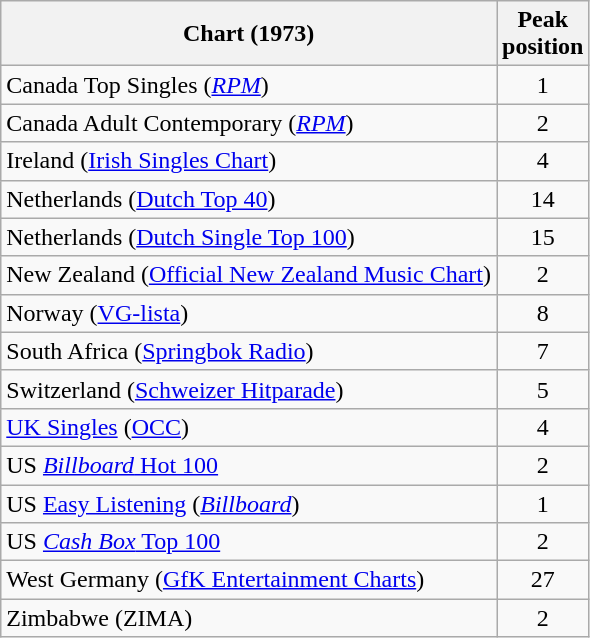<table class="wikitable sortable">
<tr>
<th>Chart (1973)</th>
<th>Peak<br>position</th>
</tr>
<tr>
<td align="left">Canada Top Singles (<em><a href='#'>RPM</a></em>)</td>
<td style="text-align:center;">1</td>
</tr>
<tr>
<td align="left">Canada Adult Contemporary (<em><a href='#'>RPM</a></em>)</td>
<td style="text-align:center;">2</td>
</tr>
<tr>
<td align="left">Ireland (<a href='#'>Irish Singles Chart</a>)</td>
<td style="text-align:center;">4</td>
</tr>
<tr>
<td align="left">Netherlands (<a href='#'>Dutch Top 40</a>)</td>
<td style="text-align:center;">14</td>
</tr>
<tr>
<td align="left">Netherlands (<a href='#'>Dutch Single Top 100</a>)</td>
<td style="text-align:center;">15</td>
</tr>
<tr>
<td align="left">New Zealand (<a href='#'>Official New Zealand Music Chart</a>)</td>
<td style="text-align:center;">2</td>
</tr>
<tr>
<td align="left">Norway (<a href='#'>VG-lista</a>)</td>
<td style="text-align:center;">8</td>
</tr>
<tr>
<td align="left">South Africa (<a href='#'>Springbok Radio</a>)</td>
<td style="text-align:center;">7</td>
</tr>
<tr>
<td align="left">Switzerland (<a href='#'>Schweizer Hitparade</a>)</td>
<td style="text-align:center;">5</td>
</tr>
<tr>
<td align="left"><a href='#'>UK Singles</a> (<a href='#'>OCC</a>)</td>
<td style="text-align:center;">4</td>
</tr>
<tr>
<td align="left">US <a href='#'><em>Billboard</em> Hot 100</a></td>
<td style="text-align:center;">2</td>
</tr>
<tr>
<td align="left">US <a href='#'>Easy Listening</a> (<em><a href='#'>Billboard</a></em>)</td>
<td style="text-align:center;">1</td>
</tr>
<tr>
<td align="left">US <a href='#'><em>Cash Box</em> Top 100</a></td>
<td style="text-align:center;">2</td>
</tr>
<tr>
<td align="left">West Germany (<a href='#'>GfK Entertainment Charts</a>)</td>
<td style="text-align:center;">27</td>
</tr>
<tr>
<td align="left">Zimbabwe (ZIMA)</td>
<td style="text-align:center;">2</td>
</tr>
</table>
